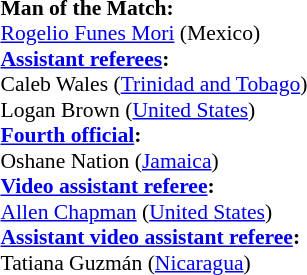<table width=50% style="font-size:90%">
<tr>
<td><br><strong>Man of the Match:</strong>
<br><a href='#'>Rogelio Funes Mori</a> (Mexico)<br><strong><a href='#'>Assistant referees</a>:</strong>
<br>Caleb Wales (<a href='#'>Trinidad and Tobago</a>)
<br>Logan Brown (<a href='#'>United States</a>)
<br><strong><a href='#'>Fourth official</a>:</strong>
<br>Oshane Nation (<a href='#'>Jamaica</a>)
<br><strong><a href='#'>Video assistant referee</a>:</strong>
<br><a href='#'>Allen Chapman</a> (<a href='#'>United States</a>)
<br><strong><a href='#'>Assistant video assistant referee</a>:</strong>
<br>Tatiana Guzmán (<a href='#'>Nicaragua</a>)</td>
</tr>
</table>
